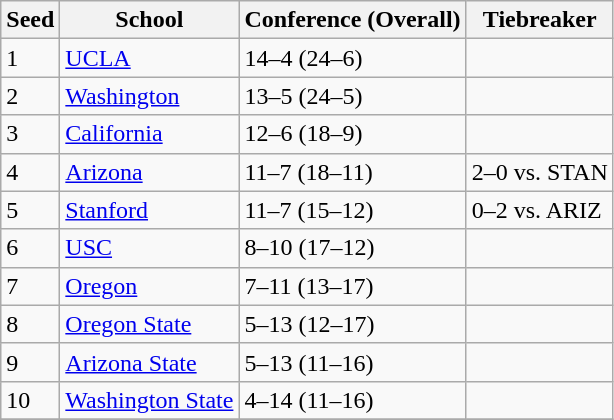<table class="wikitable">
<tr>
<th>Seed</th>
<th>School</th>
<th>Conference (Overall)</th>
<th>Tiebreaker</th>
</tr>
<tr>
<td>1</td>
<td><a href='#'>UCLA</a></td>
<td>14–4 (24–6)</td>
<td></td>
</tr>
<tr>
<td>2</td>
<td><a href='#'>Washington</a></td>
<td>13–5 (24–5)</td>
<td></td>
</tr>
<tr>
<td>3</td>
<td><a href='#'>California</a></td>
<td>12–6 (18–9)</td>
<td></td>
</tr>
<tr>
<td>4</td>
<td><a href='#'>Arizona</a></td>
<td>11–7 (18–11)</td>
<td>2–0 vs. STAN</td>
</tr>
<tr>
<td>5</td>
<td><a href='#'>Stanford</a></td>
<td>11–7 (15–12)</td>
<td>0–2 vs. ARIZ</td>
</tr>
<tr>
<td>6</td>
<td><a href='#'>USC</a></td>
<td>8–10 (17–12)</td>
<td></td>
</tr>
<tr>
<td>7</td>
<td><a href='#'>Oregon</a></td>
<td>7–11 (13–17)</td>
<td></td>
</tr>
<tr>
<td>8</td>
<td><a href='#'>Oregon State</a></td>
<td>5–13 (12–17)</td>
<td></td>
</tr>
<tr>
<td>9</td>
<td><a href='#'>Arizona State</a></td>
<td>5–13 (11–16)</td>
<td></td>
</tr>
<tr>
<td>10</td>
<td><a href='#'>Washington State</a></td>
<td>4–14 (11–16)</td>
<td></td>
</tr>
<tr>
</tr>
</table>
